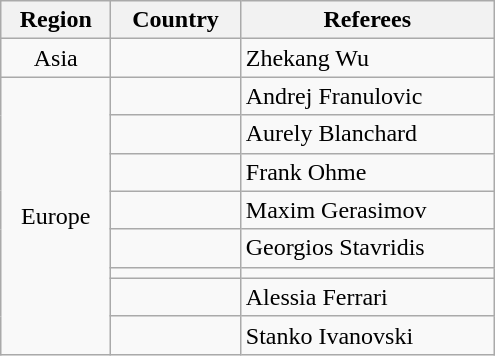<table class="wikitable" style="width: 330px;">
<tr>
<th>Region</th>
<th>Country</th>
<th>Referees</th>
</tr>
<tr>
<td align=center>Asia</td>
<td></td>
<td>Zhekang Wu</td>
</tr>
<tr>
<td align=center rowspan=8>Europe</td>
<td></td>
<td>Andrej Franulovic</td>
</tr>
<tr>
<td></td>
<td>Aurely Blanchard</td>
</tr>
<tr>
<td></td>
<td>Frank Ohme</td>
</tr>
<tr>
<td></td>
<td>Maxim Gerasimov</td>
</tr>
<tr>
<td></td>
<td>Georgios Stavridis</td>
</tr>
<tr>
<td></td>
<td></td>
</tr>
<tr>
<td></td>
<td>Alessia Ferrari</td>
</tr>
<tr>
<td></td>
<td>Stanko Ivanovski</td>
</tr>
</table>
